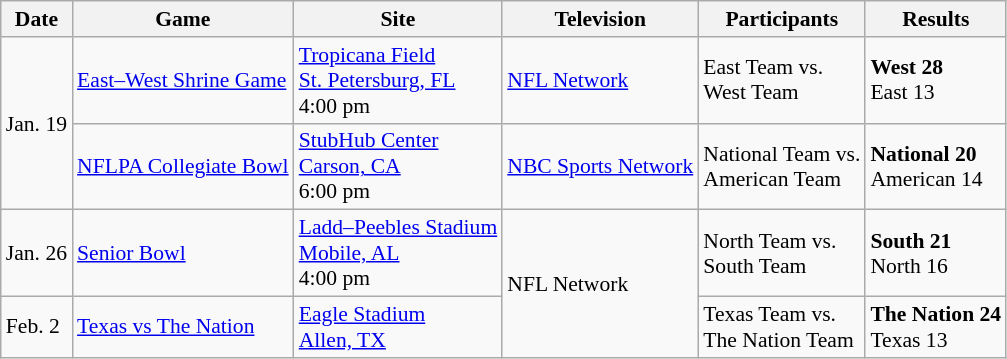<table class="wikitable" style="font-size:90%;">
<tr>
<th>Date</th>
<th>Game</th>
<th>Site</th>
<th>Television</th>
<th>Participants</th>
<th>Results</th>
</tr>
<tr>
<td style=white-space:nowrap rowspan=2>Jan. 19</td>
<td><a href='#'>East–West Shrine Game</a></td>
<td><a href='#'>Tropicana Field</a><br><a href='#'>St. Petersburg, FL</a><br>4:00 pm</td>
<td><a href='#'>NFL Network</a></td>
<td>East Team vs.<br>West Team</td>
<td><strong>West 28</strong><br>East 13</td>
</tr>
<tr>
<td><a href='#'>NFLPA Collegiate Bowl</a></td>
<td><a href='#'>StubHub Center</a><br><a href='#'>Carson, CA</a><br>6:00 pm</td>
<td><a href='#'>NBC Sports Network</a></td>
<td style=white-space:nowrap>National Team vs.<br>American Team</td>
<td><strong>National 20</strong><br>American 14</td>
</tr>
<tr>
<td style=white-space:nowrap>Jan. 26</td>
<td><a href='#'>Senior Bowl</a></td>
<td><a href='#'>Ladd–Peebles Stadium</a><br><a href='#'>Mobile, AL</a><br>4:00 pm</td>
<td rowspan=4>NFL Network</td>
<td style=white-space:nowrap>North Team vs.<br>South Team</td>
<td><strong>South 21</strong><br>North 16</td>
</tr>
<tr>
<td style=white-space:nowrap>Feb. 2</td>
<td><a href='#'>Texas vs The Nation</a></td>
<td><a href='#'>Eagle Stadium</a><br><a href='#'>Allen, TX</a><br></td>
<td style=white-space:nowrap>Texas Team vs.<br>The Nation Team</td>
<td><strong>The Nation 24</strong><br>Texas 13</td>
</tr>
</table>
